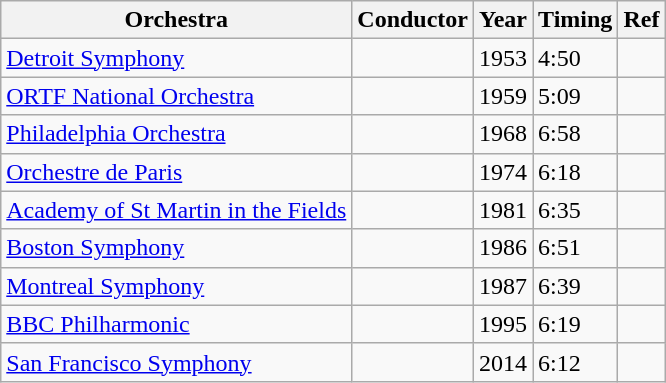<table class="wikitable sortable plainrowheaders" style="text-align: left; margin-right: 0;">
<tr>
<th scope="col">Orchestra</th>
<th scope="col">Conductor</th>
<th scope="col">Year</th>
<th scope="col">Timing</th>
<th scope="col" class="unsortable">Ref</th>
</tr>
<tr>
<td><a href='#'>Detroit Symphony</a></td>
<td></td>
<td>1953</td>
<td>4:50</td>
<td></td>
</tr>
<tr>
<td><a href='#'>ORTF National Orchestra</a></td>
<td></td>
<td>1959</td>
<td>5:09</td>
<td></td>
</tr>
<tr>
<td><a href='#'>Philadelphia Orchestra</a></td>
<td></td>
<td>1968</td>
<td>6:58</td>
<td></td>
</tr>
<tr>
<td><a href='#'>Orchestre de Paris</a></td>
<td></td>
<td>1974</td>
<td>6:18</td>
<td></td>
</tr>
<tr>
<td><a href='#'>Academy of St Martin in the Fields</a></td>
<td></td>
<td>1981</td>
<td>6:35</td>
<td></td>
</tr>
<tr>
<td><a href='#'>Boston Symphony</a></td>
<td></td>
<td>1986</td>
<td>6:51</td>
<td></td>
</tr>
<tr>
<td><a href='#'> Montreal Symphony</a></td>
<td></td>
<td>1987</td>
<td>6:39</td>
<td></td>
</tr>
<tr>
<td><a href='#'>BBC Philharmonic</a></td>
<td></td>
<td>1995</td>
<td>6:19</td>
<td></td>
</tr>
<tr>
<td><a href='#'>San Francisco Symphony</a></td>
<td></td>
<td>2014</td>
<td>6:12</td>
<td></td>
</tr>
</table>
